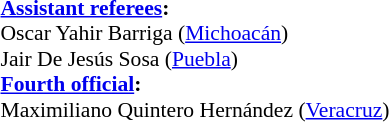<table width=100% style="font-size:90%">
<tr>
<td><br><strong><a href='#'>Assistant referees</a>:</strong>
<br>Oscar Yahir Barriga (<a href='#'>Michoacán</a>)
<br> Jair De Jesús Sosa (<a href='#'>Puebla</a>)
<br><strong><a href='#'>Fourth official</a>:</strong>
<br>Maximiliano Quintero Hernández (<a href='#'>Veracruz</a>)</td>
</tr>
</table>
